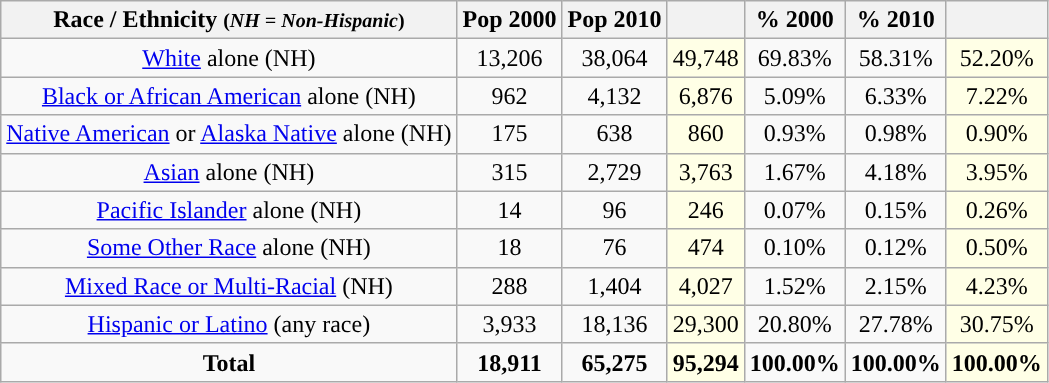<table class="wikitable" style="text-align:center;">
<tr>
<th>Race / Ethnicity <small>(<em>NH = Non-Hispanic</em>)</small></th>
<th>Pop 2000</th>
<th>Pop 2010</th>
<th></th>
<th>% 2000</th>
<th>% 2010</th>
<th></th>
</tr>
<tr>
<td><a href='#'>White</a> alone (NH)</td>
<td>13,206</td>
<td>38,064</td>
<td style='background: #ffffe6;'>49,748</td>
<td>69.83%</td>
<td>58.31%</td>
<td style='background: #ffffe6;'>52.20%</td>
</tr>
<tr>
<td><a href='#'>Black or African American</a> alone (NH)</td>
<td>962</td>
<td>4,132</td>
<td style='background: #ffffe6;'>6,876</td>
<td>5.09%</td>
<td>6.33%</td>
<td style='background: #ffffe6;'>7.22%</td>
</tr>
<tr>
<td><a href='#'>Native American</a> or <a href='#'>Alaska Native</a> alone (NH)</td>
<td>175</td>
<td>638</td>
<td style='background: #ffffe6;'>860</td>
<td>0.93%</td>
<td>0.98%</td>
<td style='background: #ffffe6;'>0.90%</td>
</tr>
<tr>
<td><a href='#'>Asian</a> alone (NH)</td>
<td>315</td>
<td>2,729</td>
<td style='background: #ffffe6;'>3,763</td>
<td>1.67%</td>
<td>4.18%</td>
<td style='background: #ffffe6;'>3.95%</td>
</tr>
<tr>
<td><a href='#'>Pacific Islander</a> alone (NH)</td>
<td>14</td>
<td>96</td>
<td style='background: #ffffe6;'>246</td>
<td>0.07%</td>
<td>0.15%</td>
<td style='background: #ffffe6;'>0.26%</td>
</tr>
<tr>
<td><a href='#'>Some Other Race</a> alone (NH)</td>
<td>18</td>
<td>76</td>
<td style='background: #ffffe6;'>474</td>
<td>0.10%</td>
<td>0.12%</td>
<td style='background: #ffffe6;'>0.50%</td>
</tr>
<tr>
<td><a href='#'>Mixed Race or Multi-Racial</a> (NH)</td>
<td>288</td>
<td>1,404</td>
<td style='background: #ffffe6;'>4,027</td>
<td>1.52%</td>
<td>2.15%</td>
<td style='background: #ffffe6;'>4.23%</td>
</tr>
<tr>
<td><a href='#'>Hispanic or Latino</a> (any race)</td>
<td>3,933</td>
<td>18,136</td>
<td style='background: #ffffe6;'>29,300</td>
<td>20.80%</td>
<td>27.78%</td>
<td style='background: #ffffe6;'>30.75%</td>
</tr>
<tr>
<td><strong>Total</strong></td>
<td><strong>18,911</strong></td>
<td><strong>65,275</strong></td>
<td style='background: #ffffe6;'><strong>95,294</strong></td>
<td><strong>100.00%</strong></td>
<td><strong>100.00%</strong></td>
<td style='background: #ffffe6;'><strong>100.00%</strong></td>
</tr>
</table>
